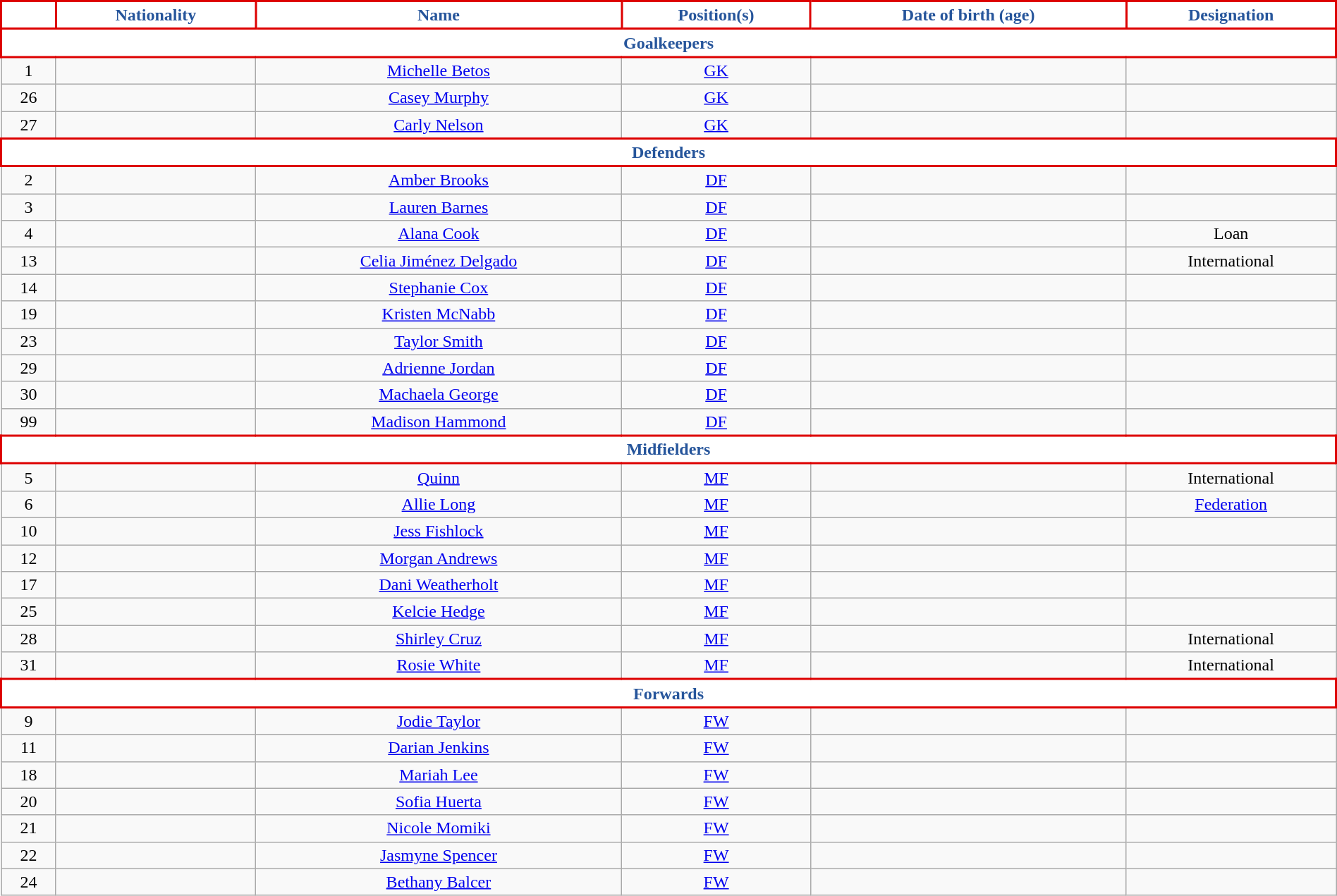<table class="wikitable" style="text-align:center; font-size:100%; width:100%;">
<tr>
<th style="background:#FFFFFF; color:#26559B; border:2px solid #DD0000; text-align:center;"></th>
<th style="background:#FFFFFF; color:#26559B; border:2px solid #DD0000; text-align:center;">Nationality</th>
<th style="background:#FFFFFF; color:#26559B; border:2px solid #DD0000; text-align:center;">Name</th>
<th style="background:#FFFFFF; color:#26559B; border:2px solid #DD0000; text-align:center;">Position(s)</th>
<th style="background:#FFFFFF; color:#26559B; border:2px solid #DD0000; text-align:center;">Date of birth (age)</th>
<th style="background:#FFFFFF; color:#26559B; border:2px solid #DD0000; text-align:center;">Designation</th>
</tr>
<tr>
<th colspan="6" style="text-align:center; background:#FFFFFF; color:#26559B; border:2px solid #DD0000;">Goalkeepers</th>
</tr>
<tr>
<td>1</td>
<td></td>
<td><a href='#'>Michelle Betos</a></td>
<td><a href='#'>GK</a></td>
<td></td>
<td></td>
</tr>
<tr>
<td>26</td>
<td></td>
<td><a href='#'>Casey Murphy</a></td>
<td><a href='#'>GK</a></td>
<td></td>
<td></td>
</tr>
<tr>
<td>27</td>
<td></td>
<td><a href='#'>Carly Nelson</a></td>
<td><a href='#'>GK</a></td>
<td></td>
<td></td>
</tr>
<tr>
<th colspan="6" style="text-align:center; background:#FFFFFF; color:#26559B; border:2px solid #DD0000;">Defenders</th>
</tr>
<tr>
<td>2</td>
<td></td>
<td><a href='#'>Amber Brooks</a></td>
<td><a href='#'>DF</a></td>
<td></td>
<td></td>
</tr>
<tr>
<td>3</td>
<td></td>
<td><a href='#'>Lauren Barnes</a></td>
<td><a href='#'>DF</a></td>
<td></td>
<td></td>
</tr>
<tr>
<td>4</td>
<td></td>
<td><a href='#'>Alana Cook</a></td>
<td><a href='#'>DF</a></td>
<td></td>
<td>Loan</td>
</tr>
<tr>
<td>13</td>
<td></td>
<td><a href='#'>Celia Jiménez Delgado</a></td>
<td><a href='#'>DF</a></td>
<td></td>
<td>International</td>
</tr>
<tr>
<td>14</td>
<td></td>
<td><a href='#'>Stephanie Cox</a></td>
<td><a href='#'>DF</a></td>
<td></td>
<td></td>
</tr>
<tr>
<td>19</td>
<td></td>
<td><a href='#'>Kristen McNabb</a></td>
<td><a href='#'>DF</a></td>
<td></td>
<td></td>
</tr>
<tr>
<td>23</td>
<td></td>
<td><a href='#'>Taylor Smith</a></td>
<td><a href='#'>DF</a></td>
<td></td>
<td></td>
</tr>
<tr>
<td>29</td>
<td></td>
<td><a href='#'>Adrienne Jordan</a></td>
<td><a href='#'>DF</a></td>
<td></td>
<td></td>
</tr>
<tr>
<td>30</td>
<td></td>
<td><a href='#'>Machaela George</a></td>
<td><a href='#'>DF</a></td>
<td></td>
<td></td>
</tr>
<tr>
<td>99</td>
<td></td>
<td><a href='#'>Madison Hammond</a></td>
<td><a href='#'>DF</a></td>
<td></td>
<td></td>
</tr>
<tr>
<th colspan="6" style="text-align:center; background:#FFFFFF; color:#26559B; border:2px solid #DD0000;">Midfielders</th>
</tr>
<tr>
<td>5</td>
<td></td>
<td><a href='#'>Quinn</a></td>
<td><a href='#'>MF</a></td>
<td></td>
<td>International</td>
</tr>
<tr>
<td>6</td>
<td></td>
<td><a href='#'>Allie Long</a></td>
<td><a href='#'>MF</a></td>
<td></td>
<td><a href='#'>Federation</a></td>
</tr>
<tr>
<td>10</td>
<td></td>
<td><a href='#'>Jess Fishlock</a></td>
<td><a href='#'>MF</a></td>
<td></td>
<td></td>
</tr>
<tr>
<td>12</td>
<td></td>
<td><a href='#'>Morgan Andrews</a></td>
<td><a href='#'>MF</a></td>
<td></td>
<td></td>
</tr>
<tr>
<td>17</td>
<td></td>
<td><a href='#'>Dani Weatherholt</a></td>
<td><a href='#'>MF</a></td>
<td></td>
<td></td>
</tr>
<tr>
<td>25</td>
<td></td>
<td><a href='#'>Kelcie Hedge</a></td>
<td><a href='#'>MF</a></td>
<td></td>
<td></td>
</tr>
<tr>
<td>28</td>
<td></td>
<td><a href='#'>Shirley Cruz</a></td>
<td><a href='#'>MF</a></td>
<td></td>
<td>International</td>
</tr>
<tr>
<td>31</td>
<td></td>
<td><a href='#'>Rosie White</a></td>
<td><a href='#'>MF</a></td>
<td></td>
<td>International</td>
</tr>
<tr>
<th colspan="6" style="text-align:center; background:#FFFFFF; color:#26559B; border:2px solid #DD0000;">Forwards</th>
</tr>
<tr>
<td>9</td>
<td></td>
<td><a href='#'>Jodie Taylor</a></td>
<td><a href='#'>FW</a></td>
<td></td>
<td></td>
</tr>
<tr>
<td>11</td>
<td></td>
<td><a href='#'>Darian Jenkins</a></td>
<td><a href='#'>FW</a></td>
<td></td>
<td></td>
</tr>
<tr>
<td>18</td>
<td></td>
<td><a href='#'>Mariah Lee</a></td>
<td><a href='#'>FW</a></td>
<td></td>
<td></td>
</tr>
<tr>
<td>20</td>
<td></td>
<td><a href='#'>Sofia Huerta</a></td>
<td><a href='#'>FW</a></td>
<td></td>
<td></td>
</tr>
<tr>
<td>21</td>
<td></td>
<td><a href='#'>Nicole Momiki</a></td>
<td><a href='#'>FW</a></td>
<td></td>
<td></td>
</tr>
<tr>
<td>22</td>
<td></td>
<td><a href='#'>Jasmyne Spencer</a></td>
<td><a href='#'>FW</a></td>
<td></td>
<td></td>
</tr>
<tr>
<td>24</td>
<td></td>
<td><a href='#'>Bethany Balcer</a></td>
<td><a href='#'>FW</a></td>
<td></td>
<td></td>
</tr>
</table>
